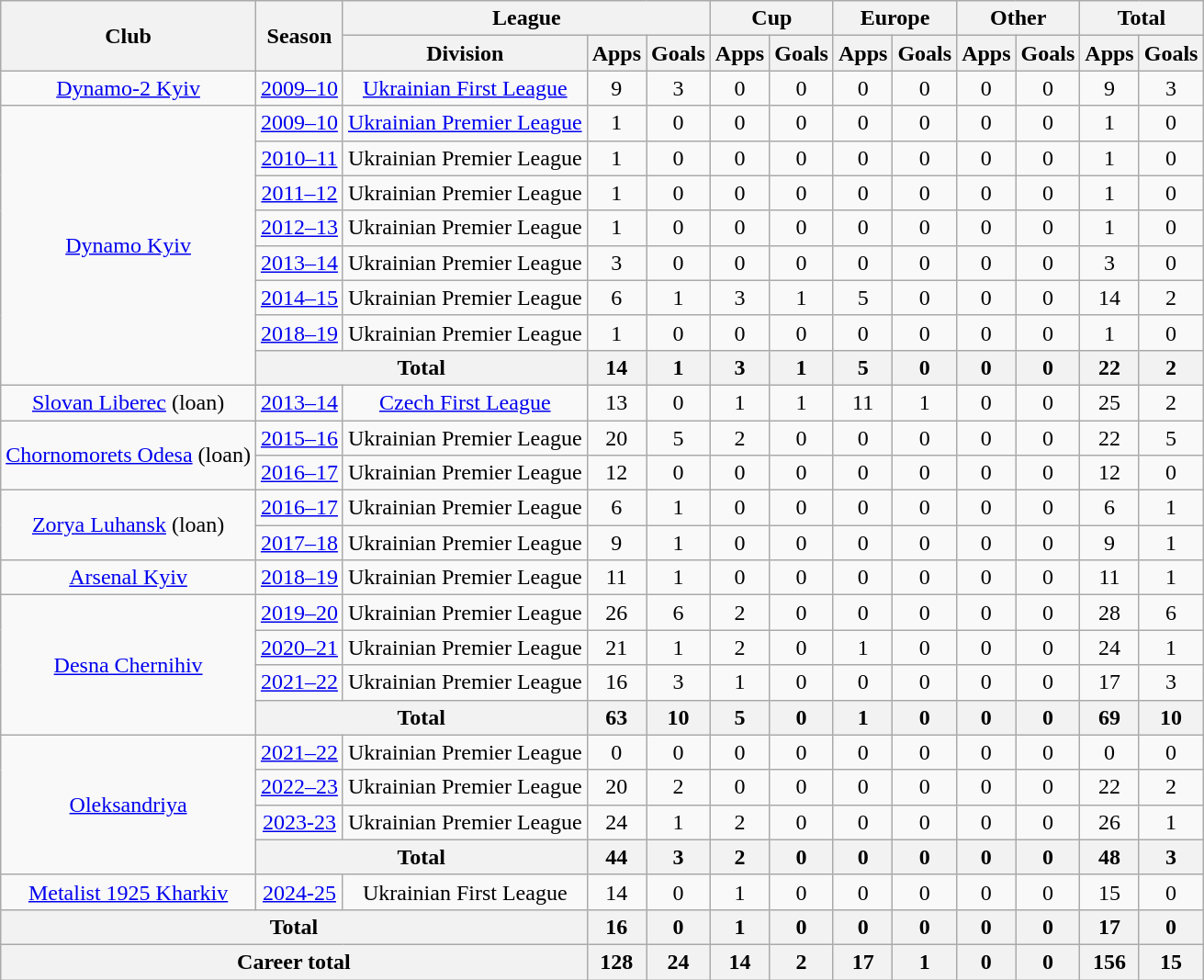<table class="wikitable" style="text-align:center">
<tr>
<th rowspan="2">Club</th>
<th rowspan="2">Season</th>
<th colspan="3">League</th>
<th colspan="2">Cup</th>
<th colspan="2">Europe</th>
<th colspan="2">Other</th>
<th colspan="2">Total</th>
</tr>
<tr>
<th>Division</th>
<th>Apps</th>
<th>Goals</th>
<th>Apps</th>
<th>Goals</th>
<th>Apps</th>
<th>Goals</th>
<th>Apps</th>
<th>Goals</th>
<th>Apps</th>
<th>Goals</th>
</tr>
<tr>
<td><a href='#'>Dynamo-2 Kyiv</a></td>
<td><a href='#'>2009–10</a></td>
<td><a href='#'>Ukrainian First League</a></td>
<td>9</td>
<td>3</td>
<td>0</td>
<td>0</td>
<td>0</td>
<td>0</td>
<td>0</td>
<td>0</td>
<td>9</td>
<td>3</td>
</tr>
<tr>
<td rowspan="8"><a href='#'>Dynamo Kyiv</a></td>
<td><a href='#'>2009–10</a></td>
<td><a href='#'>Ukrainian Premier League</a></td>
<td>1</td>
<td>0</td>
<td>0</td>
<td>0</td>
<td>0</td>
<td>0</td>
<td>0</td>
<td>0</td>
<td>1</td>
<td>0</td>
</tr>
<tr>
<td><a href='#'>2010–11</a></td>
<td>Ukrainian Premier League</td>
<td>1</td>
<td>0</td>
<td>0</td>
<td>0</td>
<td>0</td>
<td>0</td>
<td>0</td>
<td>0</td>
<td>1</td>
<td>0</td>
</tr>
<tr>
<td><a href='#'>2011–12</a></td>
<td>Ukrainian Premier League</td>
<td>1</td>
<td>0</td>
<td>0</td>
<td>0</td>
<td>0</td>
<td>0</td>
<td>0</td>
<td>0</td>
<td>1</td>
<td>0</td>
</tr>
<tr>
<td><a href='#'>2012–13</a></td>
<td>Ukrainian Premier League</td>
<td>1</td>
<td>0</td>
<td>0</td>
<td>0</td>
<td>0</td>
<td>0</td>
<td>0</td>
<td>0</td>
<td>1</td>
<td>0</td>
</tr>
<tr>
<td><a href='#'>2013–14</a></td>
<td>Ukrainian Premier League</td>
<td>3</td>
<td>0</td>
<td>0</td>
<td>0</td>
<td>0</td>
<td>0</td>
<td>0</td>
<td>0</td>
<td>3</td>
<td>0</td>
</tr>
<tr>
<td><a href='#'>2014–15</a></td>
<td>Ukrainian Premier League</td>
<td>6</td>
<td>1</td>
<td>3</td>
<td>1</td>
<td>5</td>
<td>0</td>
<td>0</td>
<td>0</td>
<td>14</td>
<td>2</td>
</tr>
<tr>
<td><a href='#'>2018–19</a></td>
<td>Ukrainian Premier League</td>
<td>1</td>
<td>0</td>
<td>0</td>
<td>0</td>
<td>0</td>
<td>0</td>
<td>0</td>
<td>0</td>
<td>1</td>
<td>0</td>
</tr>
<tr>
<th colspan="2">Total</th>
<th>14</th>
<th>1</th>
<th>3</th>
<th>1</th>
<th>5</th>
<th>0</th>
<th>0</th>
<th>0</th>
<th>22</th>
<th>2</th>
</tr>
<tr>
<td><a href='#'>Slovan Liberec</a> (loan)</td>
<td><a href='#'>2013–14</a></td>
<td><a href='#'>Czech First League</a></td>
<td>13</td>
<td>0</td>
<td>1</td>
<td>1</td>
<td>11</td>
<td>1</td>
<td>0</td>
<td>0</td>
<td>25</td>
<td>2</td>
</tr>
<tr>
<td rowspan="2"><a href='#'>Chornomorets Odesa</a> (loan)</td>
<td><a href='#'>2015–16</a></td>
<td>Ukrainian Premier League</td>
<td>20</td>
<td>5</td>
<td>2</td>
<td>0</td>
<td>0</td>
<td>0</td>
<td>0</td>
<td>0</td>
<td>22</td>
<td>5</td>
</tr>
<tr>
<td><a href='#'>2016–17</a></td>
<td>Ukrainian Premier League</td>
<td>12</td>
<td>0</td>
<td>0</td>
<td>0</td>
<td>0</td>
<td>0</td>
<td>0</td>
<td>0</td>
<td>12</td>
<td>0</td>
</tr>
<tr>
<td rowspan="2"><a href='#'>Zorya Luhansk</a> (loan)</td>
<td><a href='#'>2016–17</a></td>
<td>Ukrainian Premier League</td>
<td>6</td>
<td>1</td>
<td>0</td>
<td>0</td>
<td>0</td>
<td>0</td>
<td>0</td>
<td>0</td>
<td>6</td>
<td>1</td>
</tr>
<tr>
<td><a href='#'>2017–18</a></td>
<td>Ukrainian Premier League</td>
<td>9</td>
<td>1</td>
<td>0</td>
<td>0</td>
<td>0</td>
<td>0</td>
<td>0</td>
<td>0</td>
<td>9</td>
<td>1</td>
</tr>
<tr>
<td><a href='#'>Arsenal Kyiv</a></td>
<td><a href='#'>2018–19</a></td>
<td>Ukrainian Premier League</td>
<td>11</td>
<td>1</td>
<td>0</td>
<td>0</td>
<td>0</td>
<td>0</td>
<td>0</td>
<td>0</td>
<td>11</td>
<td>1</td>
</tr>
<tr>
<td rowspan="4"><a href='#'>Desna Chernihiv</a></td>
<td><a href='#'>2019–20</a></td>
<td>Ukrainian Premier League</td>
<td>26</td>
<td>6</td>
<td>2</td>
<td>0</td>
<td>0</td>
<td>0</td>
<td>0</td>
<td>0</td>
<td>28</td>
<td>6</td>
</tr>
<tr>
<td><a href='#'>2020–21</a></td>
<td>Ukrainian Premier League</td>
<td>21</td>
<td>1</td>
<td>2</td>
<td>0</td>
<td>1</td>
<td>0</td>
<td>0</td>
<td>0</td>
<td>24</td>
<td>1</td>
</tr>
<tr>
<td><a href='#'>2021–22</a></td>
<td>Ukrainian Premier League</td>
<td>16</td>
<td>3</td>
<td>1</td>
<td>0</td>
<td>0</td>
<td>0</td>
<td>0</td>
<td>0</td>
<td>17</td>
<td>3</td>
</tr>
<tr>
<th colspan="2">Total</th>
<th>63</th>
<th>10</th>
<th>5</th>
<th>0</th>
<th>1</th>
<th>0</th>
<th>0</th>
<th>0</th>
<th>69</th>
<th>10</th>
</tr>
<tr>
<td rowspan="4"><a href='#'>Oleksandriya</a></td>
<td><a href='#'>2021–22</a></td>
<td>Ukrainian Premier League</td>
<td>0</td>
<td>0</td>
<td>0</td>
<td>0</td>
<td>0</td>
<td>0</td>
<td>0</td>
<td>0</td>
<td>0</td>
<td>0</td>
</tr>
<tr>
<td><a href='#'>2022–23</a></td>
<td>Ukrainian Premier League</td>
<td>20</td>
<td>2</td>
<td>0</td>
<td>0</td>
<td>0</td>
<td>0</td>
<td>0</td>
<td>0</td>
<td>22</td>
<td>2</td>
</tr>
<tr>
<td><a href='#'>2023-23</a></td>
<td>Ukrainian Premier League</td>
<td>24</td>
<td>1</td>
<td>2</td>
<td>0</td>
<td>0</td>
<td>0</td>
<td>0</td>
<td>0</td>
<td>26</td>
<td>1</td>
</tr>
<tr>
<th colspan="2">Total</th>
<th>44</th>
<th>3</th>
<th>2</th>
<th>0</th>
<th>0</th>
<th>0</th>
<th>0</th>
<th>0</th>
<th>48</th>
<th>3</th>
</tr>
<tr>
<td rowspan="1"><a href='#'>Metalist 1925 Kharkiv</a></td>
<td><a href='#'>2024-25</a></td>
<td>Ukrainian First League</td>
<td>14</td>
<td>0</td>
<td>1</td>
<td>0</td>
<td>0</td>
<td>0</td>
<td>0</td>
<td>0</td>
<td>15</td>
<td>0</td>
</tr>
<tr>
<th colspan="3">Total</th>
<th>16</th>
<th>0</th>
<th>1</th>
<th>0</th>
<th>0</th>
<th>0</th>
<th>0</th>
<th>0</th>
<th>17</th>
<th>0</th>
</tr>
<tr>
<th colspan="3">Career total</th>
<th>128</th>
<th>24</th>
<th>14</th>
<th>2</th>
<th>17</th>
<th>1</th>
<th>0</th>
<th>0</th>
<th>156</th>
<th>15</th>
</tr>
</table>
